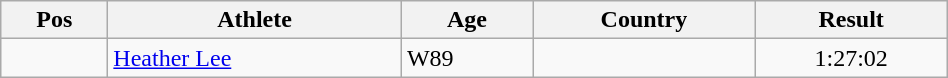<table class="wikitable"  style="text-align:center; width:50%;">
<tr>
<th>Pos</th>
<th>Athlete</th>
<th>Age</th>
<th>Country</th>
<th>Result</th>
</tr>
<tr>
<td align=center></td>
<td align=left><a href='#'>Heather Lee</a></td>
<td align=left>W89</td>
<td align=left></td>
<td>1:27:02</td>
</tr>
</table>
